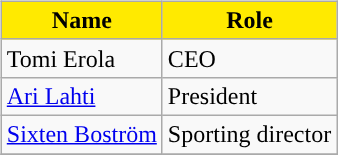<table>
<tr>
<td valign="top"><br><table class="wikitable">
<tr>
<th style="color:black; background:#FFEA00;">Name</th>
<th style="color:black; background:#FFEA00;">Role</th>
</tr>
<tr>
<td> Tomi Erola</td>
<td>CEO</td>
</tr>
<tr>
<td> <a href='#'>Ari Lahti</a></td>
<td>President</td>
</tr>
<tr>
<td> <a href='#'>Sixten Boström</a></td>
<td>Sporting director</td>
</tr>
<tr>
</tr>
</table>
</td>
</tr>
</table>
